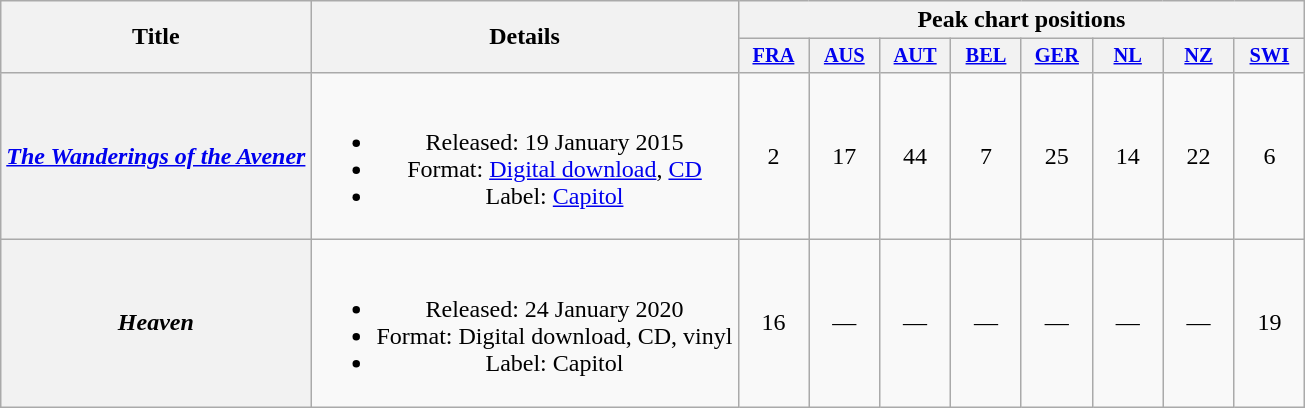<table class="wikitable plainrowheaders" style="text-align:center;">
<tr>
<th scope="col" rowspan="2">Title</th>
<th scope="col" rowspan="2">Details</th>
<th scope="col" colspan="8">Peak chart positions</th>
</tr>
<tr>
<th scope="col" style="width:3em;font-size:85%;"><a href='#'>FRA</a><br></th>
<th scope="col" style="width:3em;font-size:85%;"><a href='#'>AUS</a><br></th>
<th scope="col" style="width:3em;font-size:85%;"><a href='#'>AUT</a><br></th>
<th scope="col" style="width:3em;font-size:85%;"><a href='#'>BEL</a><br></th>
<th scope="col" style="width:3em;font-size:85%;"><a href='#'>GER</a><br></th>
<th scope="col" style="width:3em;font-size:85%;"><a href='#'>NL</a><br></th>
<th scope="col" style="width:3em;font-size:85%;"><a href='#'>NZ</a><br></th>
<th scope="col" style="width:3em;font-size:85%;"><a href='#'>SWI</a><br></th>
</tr>
<tr>
<th scope="row"><em><a href='#'>The Wanderings of the Avener</a></em></th>
<td><br><ul><li>Released: 19 January 2015</li><li>Format: <a href='#'>Digital download</a>, <a href='#'>CD</a></li><li>Label: <a href='#'>Capitol</a></li></ul></td>
<td>2</td>
<td>17</td>
<td>44</td>
<td>7</td>
<td>25</td>
<td>14</td>
<td>22</td>
<td>6</td>
</tr>
<tr>
<th scope="row"><em>Heaven</em></th>
<td><br><ul><li>Released: 24 January 2020</li><li>Format: Digital download, CD, vinyl</li><li>Label: Capitol</li></ul></td>
<td>16</td>
<td>—</td>
<td>—</td>
<td>—</td>
<td>—</td>
<td>—</td>
<td>—</td>
<td>19</td>
</tr>
</table>
